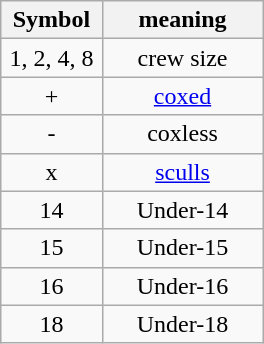<table class="wikitable" style="margin:1em auto; text-align:center;">
<tr>
<th width=60>Symbol</th>
<th width=100>meaning</th>
</tr>
<tr>
<td>1, 2, 4, 8</td>
<td>crew size</td>
</tr>
<tr>
<td>+</td>
<td><a href='#'>coxed</a></td>
</tr>
<tr>
<td>-</td>
<td>coxless</td>
</tr>
<tr>
<td>x</td>
<td><a href='#'>sculls</a></td>
</tr>
<tr>
<td>14</td>
<td>Under-14</td>
</tr>
<tr>
<td>15</td>
<td>Under-15</td>
</tr>
<tr>
<td>16</td>
<td>Under-16</td>
</tr>
<tr>
<td>18</td>
<td>Under-18</td>
</tr>
</table>
